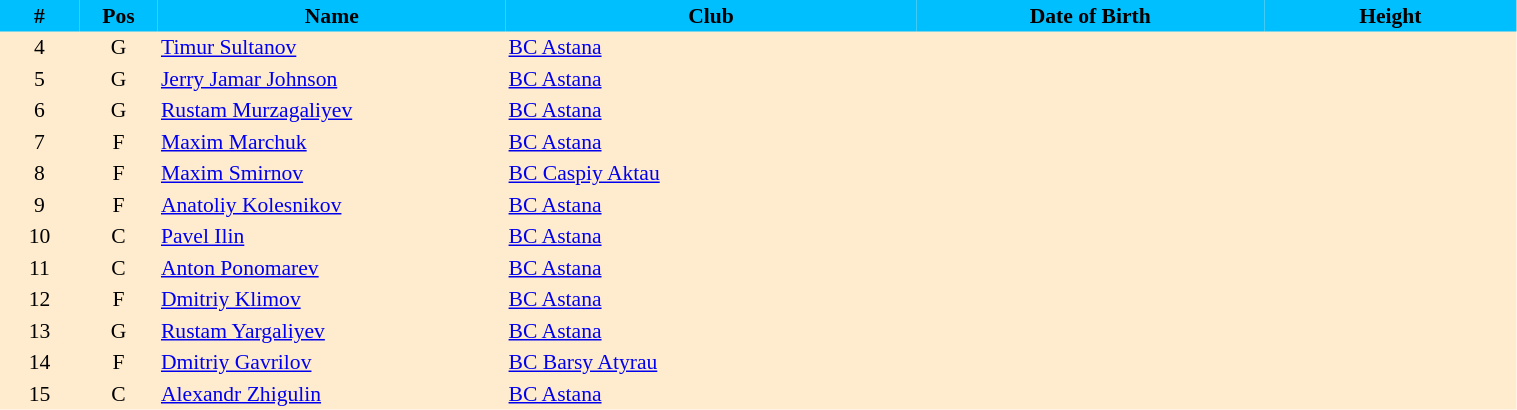<table border=0 cellpadding=2 cellspacing=0  |- bgcolor=#FFECCE style="text-align:center; font-size:90%;" width=80%>
<tr bgcolor=#00BFFF>
<th width=5%>#</th>
<th width=5%>Pos</th>
<th width=22%>Name</th>
<th width=26%>Club</th>
<th width=22%>Date of Birth</th>
<th width=16%>Height</th>
</tr>
<tr>
<td>4</td>
<td>G</td>
<td align=left><a href='#'>Timur Sultanov</a></td>
<td align=left> <a href='#'>BC Astana</a></td>
<td align=left></td>
<td></td>
</tr>
<tr>
<td>5</td>
<td>G</td>
<td align=left><a href='#'>Jerry Jamar Johnson</a></td>
<td align=left> <a href='#'>BC Astana</a></td>
<td align=left></td>
<td></td>
</tr>
<tr>
<td>6</td>
<td>G</td>
<td align=left><a href='#'>Rustam Murzagaliyev</a></td>
<td align=left> <a href='#'>BC Astana</a></td>
<td align=left></td>
<td></td>
</tr>
<tr>
<td>7</td>
<td>F</td>
<td align=left><a href='#'>Maxim Marchuk</a></td>
<td align=left> <a href='#'>BC Astana</a></td>
<td align=left></td>
<td></td>
</tr>
<tr>
<td>8</td>
<td>F</td>
<td align=left><a href='#'>Maxim Smirnov</a></td>
<td align=left> <a href='#'>BC Caspiy Aktau</a></td>
<td align=left></td>
<td></td>
</tr>
<tr>
<td>9</td>
<td>F</td>
<td align=left><a href='#'>Anatoliy Kolesnikov</a></td>
<td align=left> <a href='#'>BC Astana</a></td>
<td align=left></td>
<td></td>
</tr>
<tr>
<td>10</td>
<td>C</td>
<td align=left><a href='#'>Pavel Ilin</a></td>
<td align=left> <a href='#'>BC Astana</a></td>
<td align=left></td>
<td></td>
</tr>
<tr>
<td>11</td>
<td>C</td>
<td align=left><a href='#'>Anton Ponomarev</a></td>
<td align=left> <a href='#'>BC Astana</a></td>
<td align=left></td>
<td></td>
</tr>
<tr>
<td>12</td>
<td>F</td>
<td align=left><a href='#'>Dmitriy Klimov</a></td>
<td align=left> <a href='#'>BC Astana</a></td>
<td align=left></td>
<td></td>
</tr>
<tr>
<td>13</td>
<td>G</td>
<td align=left><a href='#'>Rustam Yargaliyev</a></td>
<td align=left> <a href='#'>BC Astana</a></td>
<td align=left></td>
<td></td>
</tr>
<tr>
<td>14</td>
<td>F</td>
<td align=left><a href='#'>Dmitriy Gavrilov</a></td>
<td align=left> <a href='#'>BC Barsy Atyrau</a></td>
<td align=left></td>
<td></td>
</tr>
<tr>
<td>15</td>
<td>C</td>
<td align=left><a href='#'>Alexandr Zhigulin</a></td>
<td align=left> <a href='#'>BC Astana</a></td>
<td align=left></td>
<td></td>
</tr>
</table>
